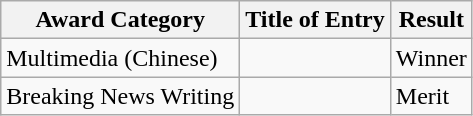<table class="wikitable">
<tr>
<th>Award Category</th>
<th>Title of Entry</th>
<th>Result</th>
</tr>
<tr>
<td>Multimedia (Chinese)</td>
<td></td>
<td>Winner</td>
</tr>
<tr>
<td>Breaking News Writing</td>
<td></td>
<td>Merit</td>
</tr>
</table>
